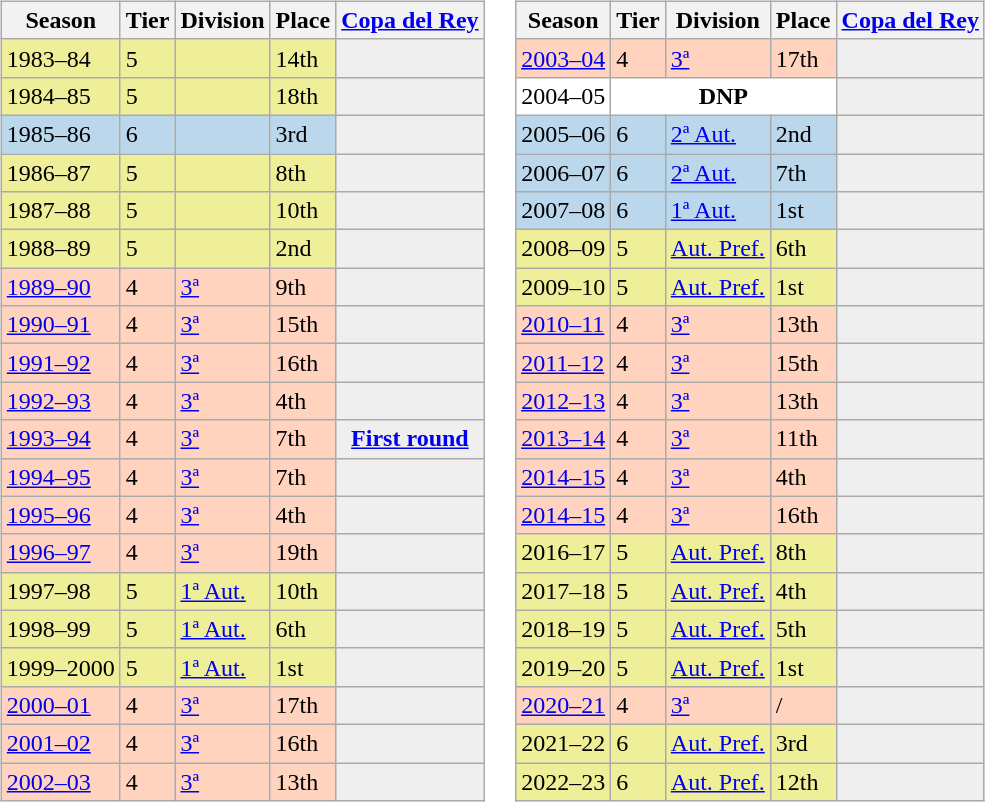<table>
<tr>
<td valign="top" width=0%><br><table class="wikitable">
<tr style="background:#f0f6fa;">
<th>Season</th>
<th>Tier</th>
<th>Division</th>
<th>Place</th>
<th><a href='#'>Copa del Rey</a></th>
</tr>
<tr>
<td style="background:#EFEF99;">1983–84</td>
<td style="background:#EFEF99;">5</td>
<td style="background:#EFEF99;"></td>
<td style="background:#EFEF99;">14th</td>
<th style="background:#efefef;"></th>
</tr>
<tr>
<td style="background:#EFEF99;">1984–85</td>
<td style="background:#EFEF99;">5</td>
<td style="background:#EFEF99;"></td>
<td style="background:#EFEF99;">18th</td>
<th style="background:#efefef;"></th>
</tr>
<tr>
<td style="background:#BBD7EC;">1985–86</td>
<td style="background:#BBD7EC;">6</td>
<td style="background:#BBD7EC;"></td>
<td style="background:#BBD7EC;">3rd</td>
<th style="background:#efefef;"></th>
</tr>
<tr>
<td style="background:#EFEF99;">1986–87</td>
<td style="background:#EFEF99;">5</td>
<td style="background:#EFEF99;"></td>
<td style="background:#EFEF99;">8th</td>
<th style="background:#efefef;"></th>
</tr>
<tr>
<td style="background:#EFEF99;">1987–88</td>
<td style="background:#EFEF99;">5</td>
<td style="background:#EFEF99;"></td>
<td style="background:#EFEF99;">10th</td>
<th style="background:#efefef;"></th>
</tr>
<tr>
<td style="background:#EFEF99;">1988–89</td>
<td style="background:#EFEF99;">5</td>
<td style="background:#EFEF99;"></td>
<td style="background:#EFEF99;">2nd</td>
<th style="background:#efefef;"></th>
</tr>
<tr>
<td style="background:#FFD3BD;"><a href='#'>1989–90</a></td>
<td style="background:#FFD3BD;">4</td>
<td style="background:#FFD3BD;"><a href='#'>3ª</a></td>
<td style="background:#FFD3BD;">9th</td>
<th style="background:#efefef;"></th>
</tr>
<tr>
<td style="background:#FFD3BD;"><a href='#'>1990–91</a></td>
<td style="background:#FFD3BD;">4</td>
<td style="background:#FFD3BD;"><a href='#'>3ª</a></td>
<td style="background:#FFD3BD;">15th</td>
<th style="background:#efefef;"></th>
</tr>
<tr>
<td style="background:#FFD3BD;"><a href='#'>1991–92</a></td>
<td style="background:#FFD3BD;">4</td>
<td style="background:#FFD3BD;"><a href='#'>3ª</a></td>
<td style="background:#FFD3BD;">16th</td>
<th style="background:#efefef;"></th>
</tr>
<tr>
<td style="background:#FFD3BD;"><a href='#'>1992–93</a></td>
<td style="background:#FFD3BD;">4</td>
<td style="background:#FFD3BD;"><a href='#'>3ª</a></td>
<td style="background:#FFD3BD;">4th</td>
<th style="background:#efefef;"></th>
</tr>
<tr>
<td style="background:#FFD3BD;"><a href='#'>1993–94</a></td>
<td style="background:#FFD3BD;">4</td>
<td style="background:#FFD3BD;"><a href='#'>3ª</a></td>
<td style="background:#FFD3BD;">7th</td>
<th style="background:#efefef;"><a href='#'>First round</a></th>
</tr>
<tr>
<td style="background:#FFD3BD;"><a href='#'>1994–95</a></td>
<td style="background:#FFD3BD;">4</td>
<td style="background:#FFD3BD;"><a href='#'>3ª</a></td>
<td style="background:#FFD3BD;">7th</td>
<th style="background:#efefef;"></th>
</tr>
<tr>
<td style="background:#FFD3BD;"><a href='#'>1995–96</a></td>
<td style="background:#FFD3BD;">4</td>
<td style="background:#FFD3BD;"><a href='#'>3ª</a></td>
<td style="background:#FFD3BD;">4th</td>
<th style="background:#efefef;"></th>
</tr>
<tr>
<td style="background:#FFD3BD;"><a href='#'>1996–97</a></td>
<td style="background:#FFD3BD;">4</td>
<td style="background:#FFD3BD;"><a href='#'>3ª</a></td>
<td style="background:#FFD3BD;">19th</td>
<th style="background:#efefef;"></th>
</tr>
<tr>
<td style="background:#EFEF99;">1997–98</td>
<td style="background:#EFEF99;">5</td>
<td style="background:#EFEF99;"><a href='#'>1ª Aut.</a></td>
<td style="background:#EFEF99;">10th</td>
<th style="background:#efefef;"></th>
</tr>
<tr>
<td style="background:#EFEF99;">1998–99</td>
<td style="background:#EFEF99;">5</td>
<td style="background:#EFEF99;"><a href='#'>1ª Aut.</a></td>
<td style="background:#EFEF99;">6th</td>
<th style="background:#efefef;"></th>
</tr>
<tr>
<td style="background:#EFEF99;">1999–2000</td>
<td style="background:#EFEF99;">5</td>
<td style="background:#EFEF99;"><a href='#'>1ª Aut.</a></td>
<td style="background:#EFEF99;">1st</td>
<th style="background:#efefef;"></th>
</tr>
<tr>
<td style="background:#FFD3BD;"><a href='#'>2000–01</a></td>
<td style="background:#FFD3BD;">4</td>
<td style="background:#FFD3BD;"><a href='#'>3ª</a></td>
<td style="background:#FFD3BD;">17th</td>
<th style="background:#efefef;"></th>
</tr>
<tr>
<td style="background:#FFD3BD;"><a href='#'>2001–02</a></td>
<td style="background:#FFD3BD;">4</td>
<td style="background:#FFD3BD;"><a href='#'>3ª</a></td>
<td style="background:#FFD3BD;">16th</td>
<th style="background:#efefef;"></th>
</tr>
<tr>
<td style="background:#FFD3BD;"><a href='#'>2002–03</a></td>
<td style="background:#FFD3BD;">4</td>
<td style="background:#FFD3BD;"><a href='#'>3ª</a></td>
<td style="background:#FFD3BD;">13th</td>
<th style="background:#efefef;"></th>
</tr>
</table>
</td>
<td valign="top" width=0%><br><table class="wikitable">
<tr style="background:#f0f6fa;">
<th>Season</th>
<th>Tier</th>
<th>Division</th>
<th>Place</th>
<th><a href='#'>Copa del Rey</a></th>
</tr>
<tr>
<td style="background:#FFD3BD;"><a href='#'>2003–04</a></td>
<td style="background:#FFD3BD;">4</td>
<td style="background:#FFD3BD;"><a href='#'>3ª</a></td>
<td style="background:#FFD3BD;">17th</td>
<th style="background:#efefef;"></th>
</tr>
<tr>
<td style="background:#FFFFFF;">2004–05</td>
<th style="background:#FFFFFF;" colspan="3">DNP</th>
<th style="background:#efefef;"></th>
</tr>
<tr>
<td style="background:#BBD7EC;">2005–06</td>
<td style="background:#BBD7EC;">6</td>
<td style="background:#BBD7EC;"><a href='#'>2ª Aut.</a></td>
<td style="background:#BBD7EC;">2nd</td>
<th style="background:#efefef;"></th>
</tr>
<tr>
<td style="background:#BBD7EC;">2006–07</td>
<td style="background:#BBD7EC;">6</td>
<td style="background:#BBD7EC;"><a href='#'>2ª Aut.</a></td>
<td style="background:#BBD7EC;">7th</td>
<th style="background:#efefef;"></th>
</tr>
<tr>
<td style="background:#BBD7EC;">2007–08</td>
<td style="background:#BBD7EC;">6</td>
<td style="background:#BBD7EC;"><a href='#'>1ª Aut.</a></td>
<td style="background:#BBD7EC;">1st</td>
<th style="background:#efefef;"></th>
</tr>
<tr>
<td style="background:#EFEF99;">2008–09</td>
<td style="background:#EFEF99;">5</td>
<td style="background:#EFEF99;"><a href='#'>Aut. Pref.</a></td>
<td style="background:#EFEF99;">6th</td>
<th style="background:#efefef;"></th>
</tr>
<tr>
<td style="background:#EFEF99;">2009–10</td>
<td style="background:#EFEF99;">5</td>
<td style="background:#EFEF99;"><a href='#'>Aut. Pref.</a></td>
<td style="background:#EFEF99;">1st</td>
<th style="background:#efefef;"></th>
</tr>
<tr>
<td style="background:#FFD3BD;"><a href='#'>2010–11</a></td>
<td style="background:#FFD3BD;">4</td>
<td style="background:#FFD3BD;"><a href='#'>3ª</a></td>
<td style="background:#FFD3BD;">13th</td>
<th style="background:#efefef;"></th>
</tr>
<tr>
<td style="background:#FFD3BD;"><a href='#'>2011–12</a></td>
<td style="background:#FFD3BD;">4</td>
<td style="background:#FFD3BD;"><a href='#'>3ª</a></td>
<td style="background:#FFD3BD;">15th</td>
<th style="background:#efefef;"></th>
</tr>
<tr>
<td style="background:#FFD3BD;"><a href='#'>2012–13</a></td>
<td style="background:#FFD3BD;">4</td>
<td style="background:#FFD3BD;"><a href='#'>3ª</a></td>
<td style="background:#FFD3BD;">13th</td>
<th style="background:#efefef;"></th>
</tr>
<tr>
<td style="background:#FFD3BD;"><a href='#'>2013–14</a></td>
<td style="background:#FFD3BD;">4</td>
<td style="background:#FFD3BD;"><a href='#'>3ª</a></td>
<td style="background:#FFD3BD;">11th</td>
<th style="background:#efefef;"></th>
</tr>
<tr>
<td style="background:#FFD3BD;"><a href='#'>2014–15</a></td>
<td style="background:#FFD3BD;">4</td>
<td style="background:#FFD3BD;"><a href='#'>3ª</a></td>
<td style="background:#FFD3BD;">4th</td>
<th style="background:#efefef;"></th>
</tr>
<tr>
<td style="background:#FFD3BD;"><a href='#'>2014–15</a></td>
<td style="background:#FFD3BD;">4</td>
<td style="background:#FFD3BD;"><a href='#'>3ª</a></td>
<td style="background:#FFD3BD;">16th</td>
<th style="background:#efefef;"></th>
</tr>
<tr>
<td style="background:#EFEF99;">2016–17</td>
<td style="background:#EFEF99;">5</td>
<td style="background:#EFEF99;"><a href='#'>Aut. Pref.</a></td>
<td style="background:#EFEF99;">8th</td>
<th style="background:#efefef;"></th>
</tr>
<tr>
<td style="background:#EFEF99;">2017–18</td>
<td style="background:#EFEF99;">5</td>
<td style="background:#EFEF99;"><a href='#'>Aut. Pref.</a></td>
<td style="background:#EFEF99;">4th</td>
<th style="background:#efefef;"></th>
</tr>
<tr>
<td style="background:#EFEF99;">2018–19</td>
<td style="background:#EFEF99;">5</td>
<td style="background:#EFEF99;"><a href='#'>Aut. Pref.</a></td>
<td style="background:#EFEF99;">5th</td>
<th style="background:#efefef;"></th>
</tr>
<tr>
<td style="background:#EFEF99;">2019–20</td>
<td style="background:#EFEF99;">5</td>
<td style="background:#EFEF99;"><a href='#'>Aut. Pref.</a></td>
<td style="background:#EFEF99;">1st</td>
<th style="background:#efefef;"></th>
</tr>
<tr>
<td style="background:#FFD3BD;"><a href='#'>2020–21</a></td>
<td style="background:#FFD3BD;">4</td>
<td style="background:#FFD3BD;"><a href='#'>3ª</a></td>
<td style="background:#FFD3BD;"> / </td>
<th style="background:#efefef;"></th>
</tr>
<tr>
<td style="background:#EFEF99;">2021–22</td>
<td style="background:#EFEF99;">6</td>
<td style="background:#EFEF99;"><a href='#'>Aut. Pref.</a></td>
<td style="background:#EFEF99;">3rd</td>
<th style="background:#efefef;"></th>
</tr>
<tr>
<td style="background:#EFEF99;">2022–23</td>
<td style="background:#EFEF99;">6</td>
<td style="background:#EFEF99;"><a href='#'>Aut. Pref.</a></td>
<td style="background:#EFEF99;">12th</td>
<th style="background:#efefef;"></th>
</tr>
</table>
</td>
</tr>
</table>
